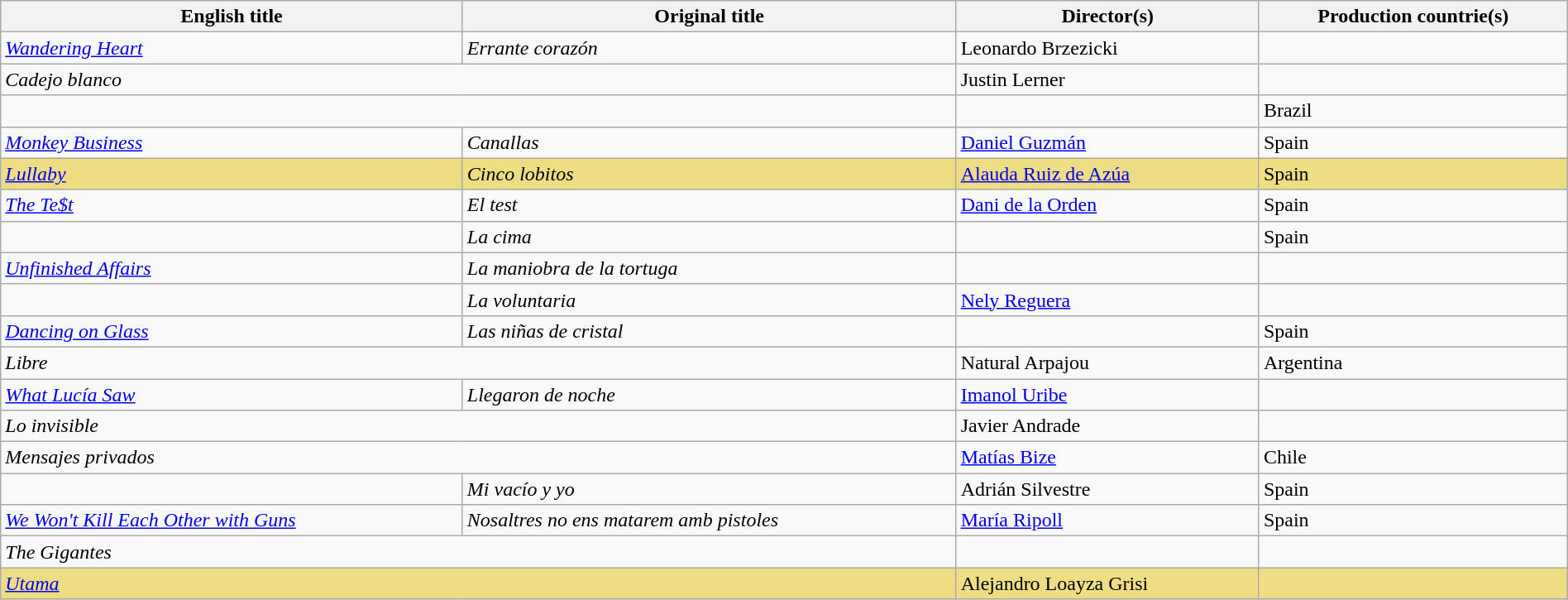<table class="sortable wikitable" style="width:100%; margin-bottom:4px" cellpadding="5">
<tr>
<th scope="col">English title</th>
<th scope="col">Original title</th>
<th scope="col">Director(s)</th>
<th scope="col">Production countrie(s)</th>
</tr>
<tr>
<td><em><a href='#'>Wandering Heart</a></em></td>
<td><em>Errante corazón</em></td>
<td>Leonardo Brzezicki</td>
<td></td>
</tr>
<tr>
<td colspan = "2"><em>Cadejo blanco</em></td>
<td>Justin Lerner</td>
<td></td>
</tr>
<tr>
<td colspan = "2"><em></em></td>
<td></td>
<td>Brazil</td>
</tr>
<tr>
<td><em><a href='#'>Monkey Business</a></em></td>
<td><em>Canallas</em></td>
<td><a href='#'>Daniel Guzmán</a></td>
<td>Spain</td>
</tr>
<tr style="background:#EEDD82">
<td><em><a href='#'>Lullaby</a></em></td>
<td><em>Cinco lobitos</em></td>
<td><a href='#'>Alauda Ruiz de Azúa</a></td>
<td>Spain</td>
</tr>
<tr>
<td><em><a href='#'>The Te$t</a></em></td>
<td><em>El test</em></td>
<td><a href='#'>Dani de la Orden</a></td>
<td>Spain</td>
</tr>
<tr>
<td><em></em></td>
<td><em>La cima</em></td>
<td></td>
<td>Spain</td>
</tr>
<tr>
<td><em><a href='#'>Unfinished Affairs</a></em></td>
<td><em>La maniobra de la tortuga</em></td>
<td></td>
<td></td>
</tr>
<tr>
<td><em></em></td>
<td><em>La voluntaria</em></td>
<td><a href='#'>Nely Reguera</a></td>
<td></td>
</tr>
<tr>
<td><em><a href='#'>Dancing on Glass</a></em></td>
<td><em>Las niñas de cristal</em></td>
<td></td>
<td>Spain</td>
</tr>
<tr>
<td colspan = "2"><em>Libre</em></td>
<td>Natural Arpajou</td>
<td>Argentina</td>
</tr>
<tr>
<td><em><a href='#'>What Lucía Saw</a></em></td>
<td><em>Llegaron de noche</em></td>
<td><a href='#'>Imanol Uribe</a></td>
<td></td>
</tr>
<tr>
<td colspan = "2"><em>Lo invisible</em></td>
<td>Javier Andrade</td>
<td></td>
</tr>
<tr>
<td colspan = "2"><em>Mensajes privados</em></td>
<td><a href='#'>Matías Bize</a></td>
<td>Chile</td>
</tr>
<tr>
<td><em></em></td>
<td><em>Mi vacío y yo</em></td>
<td>Adrián Silvestre</td>
<td>Spain</td>
</tr>
<tr>
<td><em><a href='#'>We Won't Kill Each Other with Guns</a></em></td>
<td><em>Nosaltres no ens matarem amb pistoles</em></td>
<td><a href='#'>María Ripoll</a></td>
<td>Spain</td>
</tr>
<tr>
<td colspan = "2"><em>The Gigantes</em></td>
<td></td>
<td></td>
</tr>
<tr style="background:#EEDD82">
<td colspan = "2"><em><a href='#'>Utama</a></em></td>
<td>Alejandro Loayza Grisi</td>
<td></td>
</tr>
</table>
